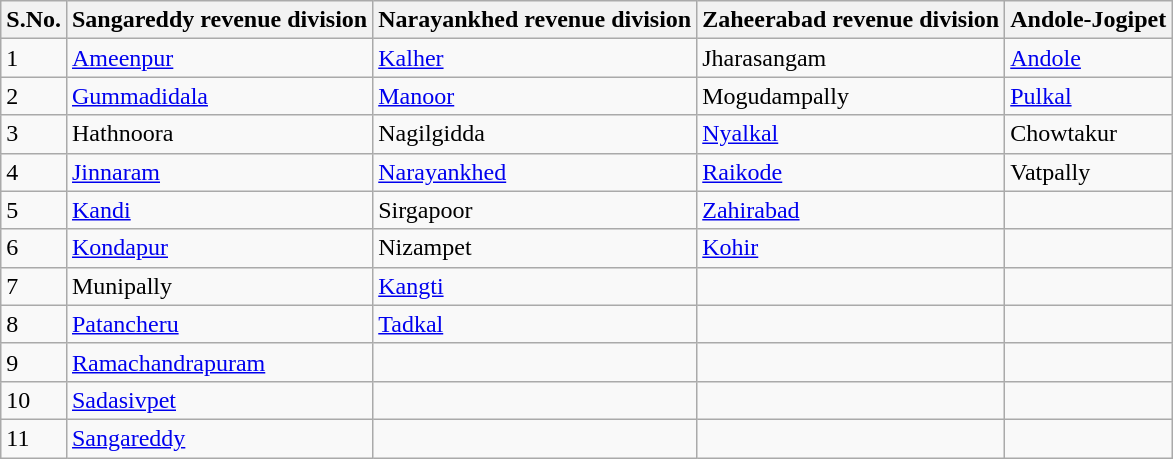<table class="wikitable">
<tr>
<th>S.No.</th>
<th>Sangareddy revenue division</th>
<th>Narayankhed revenue division</th>
<th>Zaheerabad revenue division</th>
<th>Andole-Jogipet</th>
</tr>
<tr>
<td>1</td>
<td><a href='#'>Ameenpur</a></td>
<td><a href='#'>Kalher</a></td>
<td>Jharasangam</td>
<td><a href='#'>Andole</a></td>
</tr>
<tr>
<td>2</td>
<td><a href='#'>Gummadidala</a></td>
<td><a href='#'>Manoor</a></td>
<td>Mogudampally</td>
<td><a href='#'>Pulkal</a></td>
</tr>
<tr>
<td>3</td>
<td>Hathnoora</td>
<td>Nagilgidda</td>
<td><a href='#'>Nyalkal</a></td>
<td>Chowtakur</td>
</tr>
<tr>
<td>4</td>
<td><a href='#'>Jinnaram</a></td>
<td><a href='#'>Narayankhed</a></td>
<td><a href='#'>Raikode</a></td>
<td>Vatpally</td>
</tr>
<tr>
<td>5</td>
<td><a href='#'>Kandi</a></td>
<td>Sirgapoor</td>
<td><a href='#'>Zahirabad</a></td>
<td></td>
</tr>
<tr>
<td>6</td>
<td><a href='#'>Kondapur</a></td>
<td>Nizampet</td>
<td><a href='#'>Kohir</a></td>
<td></td>
</tr>
<tr>
<td>7</td>
<td>Munipally</td>
<td><a href='#'>Kangti</a></td>
<td></td>
<td></td>
</tr>
<tr>
<td>8</td>
<td><a href='#'>Patancheru</a></td>
<td><a href='#'>Tadkal</a></td>
<td></td>
<td></td>
</tr>
<tr>
<td>9</td>
<td><a href='#'>Ramachandrapuram</a></td>
<td></td>
<td></td>
<td></td>
</tr>
<tr>
<td>10</td>
<td><a href='#'>Sadasivpet</a></td>
<td></td>
<td></td>
<td></td>
</tr>
<tr>
<td>11</td>
<td><a href='#'>Sangareddy</a></td>
<td></td>
<td></td>
<td></td>
</tr>
</table>
